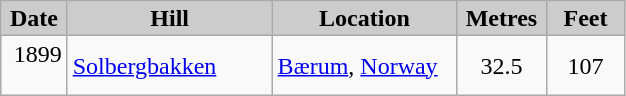<table class="wikitable sortable" style="text-align:left; line-height:16px; width:33%;">
<tr>
<th style="background-color: #ccc;" width="40">Date</th>
<th style="background-color: #ccc;" width="150">Hill</th>
<th style="background-color: #ccc;" width="150">Location</th>
<th style="background-color: #ccc;" width="55">Metres</th>
<th style="background-color: #ccc;" width="55">Feet</th>
</tr>
<tr>
<td align=right>1899  </td>
<td><a href='#'>Solbergbakken</a></td>
<td><a href='#'>Bærum</a>, <a href='#'>Norway</a></td>
<td align=center>32.5</td>
<td align=center>107</td>
</tr>
</table>
